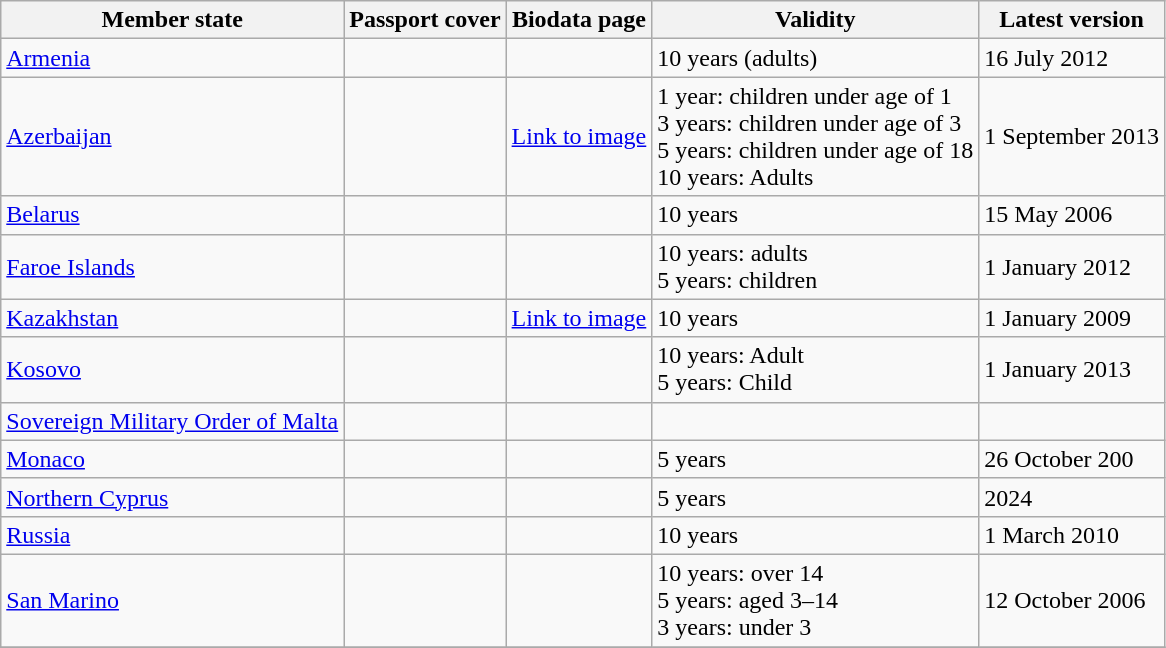<table class="wikitable">
<tr>
<th>Member state</th>
<th>Passport cover</th>
<th>Biodata page</th>
<th>Validity</th>
<th>Latest version</th>
</tr>
<tr>
<td> <a href='#'>Armenia</a></td>
<td></td>
<td></td>
<td>10 years (adults)</td>
<td>16 July 2012</td>
</tr>
<tr>
<td><a href='#'>Azerbaijan</a></td>
<td></td>
<td><a href='#'>Link to image</a></td>
<td>1 year: children under age of 1<br>3 years: children under age of 3<br>5 years: children under age of 18<br>10 years: Adults</td>
<td>1 September 2013</td>
</tr>
<tr>
<td> <a href='#'>Belarus</a></td>
<td></td>
<td></td>
<td>10 years</td>
<td>15 May 2006</td>
</tr>
<tr>
<td> <a href='#'>Faroe Islands</a></td>
<td></td>
<td></td>
<td>10 years: adults<br>5 years: children</td>
<td>1 January 2012</td>
</tr>
<tr>
<td> <a href='#'>Kazakhstan</a></td>
<td></td>
<td><a href='#'>Link to image</a></td>
<td>10 years</td>
<td>1 January 2009</td>
</tr>
<tr>
<td> <a href='#'>Kosovo</a></td>
<td></td>
<td></td>
<td>10 years: Adult<br>5 years: Child</td>
<td>1 January 2013</td>
</tr>
<tr>
<td> <a href='#'>Sovereign Military Order of Malta</a></td>
<td></td>
<td></td>
<td></td>
<td></td>
</tr>
<tr>
<td> <a href='#'>Monaco</a></td>
<td></td>
<td></td>
<td>5 years</td>
<td>26 October 200</td>
</tr>
<tr>
<td> <a href='#'>Northern Cyprus</a></td>
<td></td>
<td></td>
<td>5 years</td>
<td>2024</td>
</tr>
<tr>
<td> <a href='#'>Russia</a></td>
<td></td>
<td></td>
<td>10 years</td>
<td>1 March 2010</td>
</tr>
<tr>
<td> <a href='#'>San Marino</a></td>
<td></td>
<td></td>
<td>10 years: over 14<br>5 years: aged 3–14<br>3 years: under 3</td>
<td>12 October 2006</td>
</tr>
<tr>
</tr>
</table>
